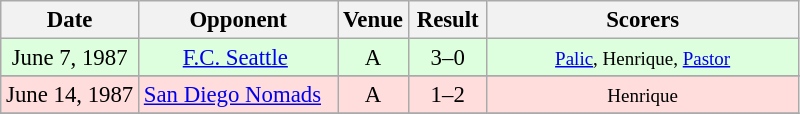<table class="wikitable" style="font-size:95%; text-align:center">
<tr>
<th>Date</th>
<th>Opponent</th>
<th>Venue</th>
<th>Result</th>
<th>Scorers</th>
</tr>
<tr bgcolor="#ddffdd">
<td>June 7, 1987</td>
<td><a href='#'>F.C. Seattle</a> </td>
<td>A</td>
<td>   3–0   </td>
<td>           <small><a href='#'>Palic</a>, Henrique, <a href='#'>Pastor</a></small>           </td>
</tr>
<tr>
</tr>
<tr bgcolor="#ffdddd">
<td>June 14, 1987</td>
<td><a href='#'>San Diego Nomads</a>  </td>
<td>A</td>
<td>1–2</td>
<td><small>Henrique</small></td>
</tr>
<tr>
</tr>
</table>
